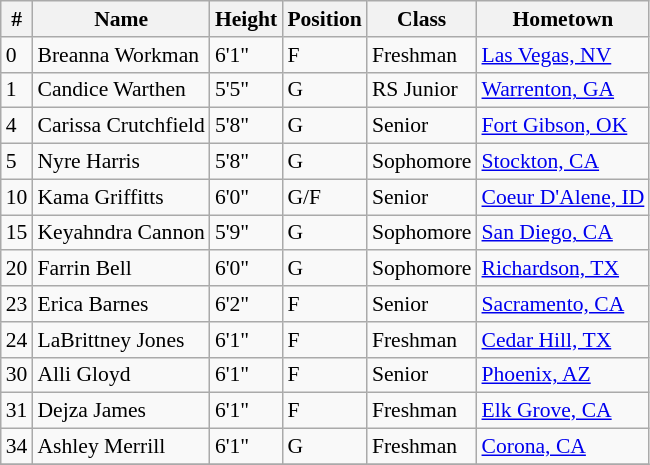<table class="wikitable" style="font-size: 90%">
<tr>
<th>#</th>
<th>Name</th>
<th>Height</th>
<th>Position</th>
<th>Class</th>
<th>Hometown</th>
</tr>
<tr>
<td>0</td>
<td>Breanna Workman</td>
<td>6'1"</td>
<td>F</td>
<td>Freshman</td>
<td><a href='#'>Las Vegas, NV</a></td>
</tr>
<tr>
<td>1</td>
<td>Candice Warthen</td>
<td>5'5"</td>
<td>G</td>
<td>RS Junior</td>
<td><a href='#'>Warrenton, GA</a></td>
</tr>
<tr>
<td>4</td>
<td>Carissa Crutchfield</td>
<td>5'8"</td>
<td>G</td>
<td>Senior</td>
<td><a href='#'>Fort Gibson, OK</a></td>
</tr>
<tr>
<td>5</td>
<td>Nyre Harris</td>
<td>5'8"</td>
<td>G</td>
<td>Sophomore</td>
<td><a href='#'>Stockton, CA</a></td>
</tr>
<tr>
<td>10</td>
<td>Kama Griffitts</td>
<td>6'0"</td>
<td>G/F</td>
<td>Senior</td>
<td><a href='#'>Coeur D'Alene, ID</a></td>
</tr>
<tr>
<td>15</td>
<td>Keyahndra Cannon</td>
<td>5'9"</td>
<td>G</td>
<td>Sophomore</td>
<td><a href='#'>San Diego, CA</a></td>
</tr>
<tr>
<td>20</td>
<td>Farrin Bell</td>
<td>6'0"</td>
<td>G</td>
<td>Sophomore</td>
<td><a href='#'>Richardson, TX</a></td>
</tr>
<tr>
<td>23</td>
<td>Erica Barnes</td>
<td>6'2"</td>
<td>F</td>
<td>Senior</td>
<td><a href='#'>Sacramento, CA</a></td>
</tr>
<tr>
<td>24</td>
<td>LaBrittney Jones</td>
<td>6'1"</td>
<td>F</td>
<td>Freshman</td>
<td><a href='#'>Cedar Hill, TX</a></td>
</tr>
<tr>
<td>30</td>
<td>Alli Gloyd</td>
<td>6'1"</td>
<td>F</td>
<td>Senior</td>
<td><a href='#'>Phoenix, AZ</a></td>
</tr>
<tr>
<td>31</td>
<td>Dejza James</td>
<td>6'1"</td>
<td>F</td>
<td>Freshman</td>
<td><a href='#'>Elk Grove, CA</a></td>
</tr>
<tr>
<td>34</td>
<td>Ashley Merrill</td>
<td>6'1"</td>
<td>G</td>
<td>Freshman</td>
<td><a href='#'>Corona, CA</a></td>
</tr>
<tr>
</tr>
</table>
